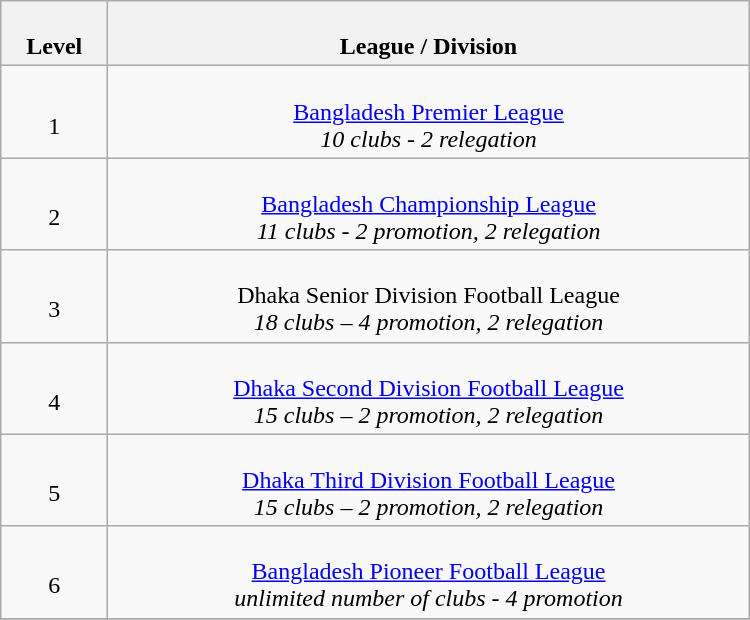<table class="wikitable" style="text-align:center; margin:0.5em auto; width: 500px">
<tr>
<th><br>Level</th>
<th><br>League / Division</th>
</tr>
<tr>
<td><br>1</td>
<td><br><a href='#'>Bangladesh Premier League</a>
<br> <em>10 clubs - 2 relegation</em></td>
</tr>
<tr>
<td><br>2</td>
<td><br><a href='#'>Bangladesh Championship League</a>
<br><em>11 clubs - 2 promotion,  2 relegation</em></td>
</tr>
<tr>
<td><br>3</td>
<td><br>Dhaka Senior Division Football League
<br><em>18 clubs – 4 promotion, 2 relegation</em></td>
</tr>
<tr>
<td><br>4</td>
<td><br><a href='#'>Dhaka Second Division Football League</a>
<br><em>15 clubs – 2 promotion, 2 relegation</em></td>
</tr>
<tr>
<td><br>5</td>
<td><br><a href='#'>Dhaka Third Division Football League</a>
<br><em>15 clubs – 2 promotion, 2 relegation</em></td>
</tr>
<tr>
<td><br>6</td>
<td><br><a href='#'>Bangladesh Pioneer Football League</a>
<br><em>unlimited number of clubs - 4 promotion</em></td>
</tr>
<tr>
</tr>
</table>
